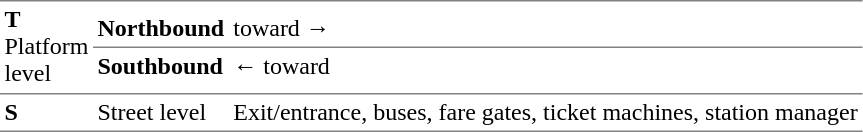<table table border=0 cellspacing=0 cellpadding=3>
<tr>
<td style="border-top:solid 1px gray;border-bottom:solid 1px gray" rowspan=4 valign=top><strong>T</strong><br>Platform level</td>
<td style="border-top:solid 1px gray;border-right:solid 2px var(--color-emphasized);border-left:solid 2px var(--color-emphasized);border-bottom:solid 2px var(--color-emphasized);text-align:center" colspan=2></td>
</tr>
<tr>
<td><strong>Northbound</strong></td>
<td>  toward   →</td>
</tr>
<tr>
<td style="border-top:solid 1px gray"><strong>Southbound</strong></td>
<td style="border-top:solid 1px gray">←  toward  </td>
</tr>
<tr>
<td style="border-bottom:solid 1px gray;border-right:solid 2px var(--color-emphasized);border-left:solid 2px var(--color-emphasized);border-top:solid 2px var(--color-emphasized);text-align:center" colspan=2></td>
</tr>
<tr>
<td style="border-bottom:solid 1px gray" width=50><strong>S</strong></td>
<td style="border-bottom:solid 1px gray">Street level</td>
<td style="border-bottom:solid 1px gray">Exit/entrance, buses, fare gates, ticket machines, station manager</td>
</tr>
</table>
